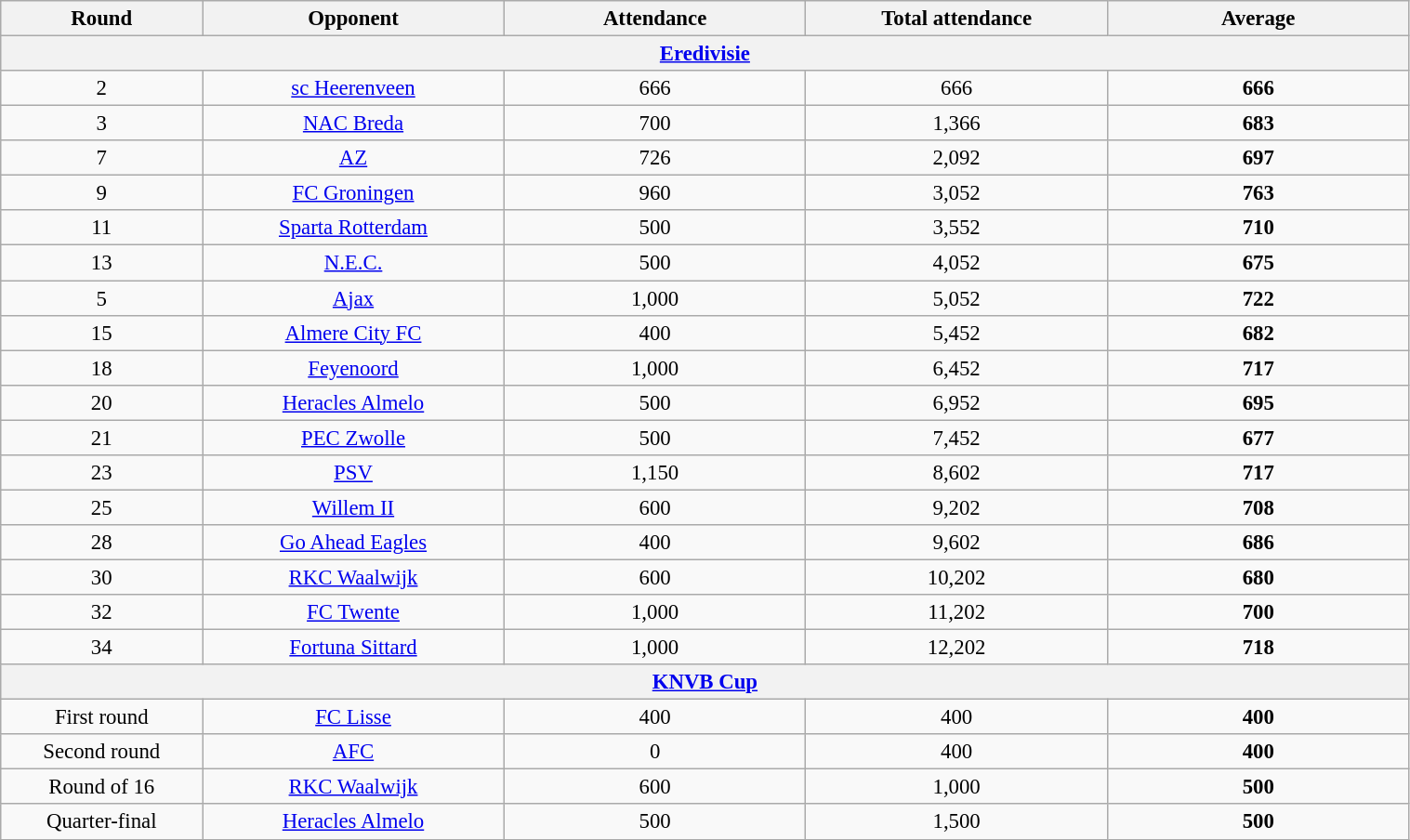<table class="wikitable" style="text-align: center; font-size: 95%; width: 80%;">
<tr>
<th style="width: 10px;">Round</th>
<th style="width: 80px;">Opponent</th>
<th style="width: 80px;">Attendance</th>
<th style="width: 80px;">Total attendance</th>
<th style="width: 80px;">Average</th>
</tr>
<tr>
<th colspan="5" align="center"><a href='#'>Eredivisie</a></th>
</tr>
<tr>
<td align="center">2</td>
<td align="center"><a href='#'>sc Heerenveen</a></td>
<td align="center">666</td>
<td align="center">666</td>
<td align="center"><strong>666</strong></td>
</tr>
<tr>
<td align="center">3</td>
<td align="center"><a href='#'>NAC Breda</a></td>
<td align="center">700</td>
<td align="center">1,366</td>
<td align="center"><strong>683</strong></td>
</tr>
<tr>
<td align="center">7</td>
<td align="center"><a href='#'>AZ</a></td>
<td align="center">726</td>
<td align="center">2,092</td>
<td align="center"><strong>697</strong></td>
</tr>
<tr>
<td align="center">9</td>
<td align="center"><a href='#'>FC Groningen</a></td>
<td align="center">960</td>
<td align="center">3,052</td>
<td align="center"><strong>763</strong></td>
</tr>
<tr>
<td align="center">11</td>
<td align="center"><a href='#'>Sparta Rotterdam</a></td>
<td align="center">500</td>
<td align="center">3,552</td>
<td align="center"><strong>710</strong></td>
</tr>
<tr>
<td align="center">13</td>
<td align="center"><a href='#'>N.E.C.</a></td>
<td align="center">500</td>
<td align="center">4,052</td>
<td align="center"><strong>675</strong></td>
</tr>
<tr>
<td align="center">5</td>
<td align="center"><a href='#'>Ajax</a></td>
<td align="center">1,000</td>
<td align="center">5,052</td>
<td align="center"><strong>722</strong></td>
</tr>
<tr>
<td align="center">15</td>
<td align="center"><a href='#'>Almere City FC</a></td>
<td align="center">400</td>
<td align="center">5,452</td>
<td align="center"><strong>682</strong></td>
</tr>
<tr>
<td align="center">18</td>
<td align="center"><a href='#'>Feyenoord</a></td>
<td align="center">1,000</td>
<td align="center">6,452</td>
<td align="center"><strong>717</strong></td>
</tr>
<tr>
<td align="center">20</td>
<td align="center"><a href='#'>Heracles Almelo</a></td>
<td align="center">500</td>
<td align="center">6,952</td>
<td align="center"><strong>695</strong></td>
</tr>
<tr>
<td align="center">21</td>
<td align="center"><a href='#'>PEC Zwolle</a></td>
<td align="center">500</td>
<td align="center">7,452</td>
<td align="center"><strong>677</strong></td>
</tr>
<tr>
<td align="center">23</td>
<td align="center"><a href='#'>PSV</a></td>
<td align="center">1,150</td>
<td align="center">8,602</td>
<td align="center"><strong>717</strong></td>
</tr>
<tr>
<td align="center">25</td>
<td align="center"><a href='#'>Willem II</a></td>
<td align="center">600</td>
<td align="center">9,202</td>
<td align="center"><strong>708</strong></td>
</tr>
<tr>
<td align="center">28</td>
<td align="center"><a href='#'>Go Ahead Eagles</a></td>
<td align="center">400</td>
<td align="center">9,602</td>
<td align="center"><strong>686</strong></td>
</tr>
<tr>
<td align="center">30</td>
<td align="center"><a href='#'>RKC Waalwijk</a></td>
<td align="center">600</td>
<td align="center">10,202</td>
<td align="center"><strong>680</strong></td>
</tr>
<tr>
<td align="center">32</td>
<td align="center"><a href='#'>FC Twente</a></td>
<td align="center">1,000</td>
<td align="center">11,202</td>
<td align="center"><strong>700</strong></td>
</tr>
<tr>
<td align="center">34</td>
<td align="center"><a href='#'>Fortuna Sittard</a></td>
<td align="center">1,000</td>
<td align="center">12,202</td>
<td align="center"><strong>718</strong></td>
</tr>
<tr>
<th colspan="5"><a href='#'>KNVB Cup</a></th>
</tr>
<tr>
<td align="center">First round</td>
<td align="center"><a href='#'>FC Lisse</a></td>
<td align="center">400</td>
<td align="center">400</td>
<td align="center"><strong>400</strong></td>
</tr>
<tr>
<td align="center">Second round</td>
<td align="center"><a href='#'>AFC</a></td>
<td align="center">0</td>
<td align="center">400</td>
<td align="center"><strong>400</strong></td>
</tr>
<tr>
<td align="center">Round of 16</td>
<td align="center"><a href='#'>RKC Waalwijk</a></td>
<td align="center">600</td>
<td align="center">1,000</td>
<td align="center"><strong>500</strong></td>
</tr>
<tr>
<td align="center">Quarter-final</td>
<td align="center"><a href='#'>Heracles Almelo</a></td>
<td align="center">500</td>
<td align="center">1,500</td>
<td align="center"><strong>500</strong></td>
</tr>
</table>
